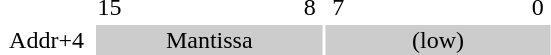<table style="text-align:center;">
<tr>
<td style="width:60px;"></td>
<td style="width:15px;">15</td>
<td style="width:15px;"></td>
<td style="width:15px;"></td>
<td style="width:15px;"></td>
<td style="width:15px;"></td>
<td style="width:15px;"></td>
<td style="width:15px;"></td>
<td style="width:15px;">8</td>
<td style="width:15px;">7</td>
<td style="width:15px;"></td>
<td style="width:15px;"></td>
<td style="width:15px;"></td>
<td style="width:15px;"></td>
<td style="width:15px;"></td>
<td style="width:15px;"></td>
<td style="width:15px;">0</td>
</tr>
<tr>
<td colspan="1" style="background-color:#FFF;">Addr+4</td>
<td colspan="8" style="background-color:#CCC;">Mantissa</td>
<td colspan="8" style="background-color:#CCC;">(low)</td>
</tr>
</table>
